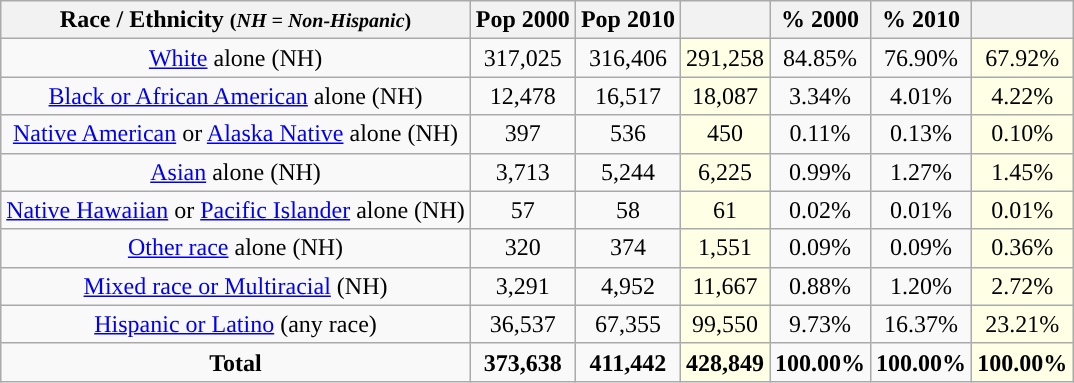<table class="wikitable" style="text-align:center;">
<tr>
<th>Race / Ethnicity <small>(<em>NH = Non-Hispanic</em>)</small></th>
<th>Pop 2000</th>
<th>Pop 2010</th>
<th></th>
<th>% 2000</th>
<th>% 2010</th>
<th></th>
</tr>
<tr>
<td><a href='#'>White</a> alone (NH)</td>
<td>317,025</td>
<td>316,406</td>
<td style='background: #ffffe6;'>291,258</td>
<td>84.85%</td>
<td>76.90%</td>
<td style='background: #ffffe6;'>67.92%</td>
</tr>
<tr>
<td><a href='#'>Black or African American</a> alone (NH)</td>
<td>12,478</td>
<td>16,517</td>
<td style='background: #ffffe6;'>18,087</td>
<td>3.34%</td>
<td>4.01%</td>
<td style='background: #ffffe6;'>4.22%</td>
</tr>
<tr>
<td><a href='#'>Native American</a> or <a href='#'>Alaska Native</a> alone (NH)</td>
<td>397</td>
<td>536</td>
<td style='background: #ffffe6;'>450</td>
<td>0.11%</td>
<td>0.13%</td>
<td style='background: #ffffe6;'>0.10%</td>
</tr>
<tr>
<td><a href='#'>Asian</a> alone (NH)</td>
<td>3,713</td>
<td>5,244</td>
<td style='background: #ffffe6;'>6,225</td>
<td>0.99%</td>
<td>1.27%</td>
<td style='background: #ffffe6;'>1.45%</td>
</tr>
<tr>
<td><a href='#'>Native Hawaiian</a> or <a href='#'>Pacific Islander</a> alone (NH)</td>
<td>57</td>
<td>58</td>
<td style='background: #ffffe6;'>61</td>
<td>0.02%</td>
<td>0.01%</td>
<td style='background: #ffffe6;'>0.01%</td>
</tr>
<tr>
<td><a href='#'>Other race</a> alone (NH)</td>
<td>320</td>
<td>374</td>
<td style='background: #ffffe6;'>1,551</td>
<td>0.09%</td>
<td>0.09%</td>
<td style='background: #ffffe6;'>0.36%</td>
</tr>
<tr>
<td><a href='#'>Mixed race or Multiracial</a> (NH)</td>
<td>3,291</td>
<td>4,952</td>
<td style='background: #ffffe6;'>11,667</td>
<td>0.88%</td>
<td>1.20%</td>
<td style='background: #ffffe6;'>2.72%</td>
</tr>
<tr>
<td><a href='#'>Hispanic or Latino</a> (any race)</td>
<td>36,537</td>
<td>67,355</td>
<td style='background: #ffffe6;'>99,550</td>
<td>9.73%</td>
<td>16.37%</td>
<td style='background: #ffffe6;'>23.21%</td>
</tr>
<tr>
<td><strong>Total</strong></td>
<td><strong>373,638 </strong></td>
<td><strong>411,442</strong></td>
<td style='background: #ffffe6;'><strong>428,849</strong></td>
<td><strong>100.00%</strong></td>
<td><strong>100.00%</strong></td>
<td style='background: #ffffe6;'><strong>100.00%</strong></td>
</tr>
</table>
